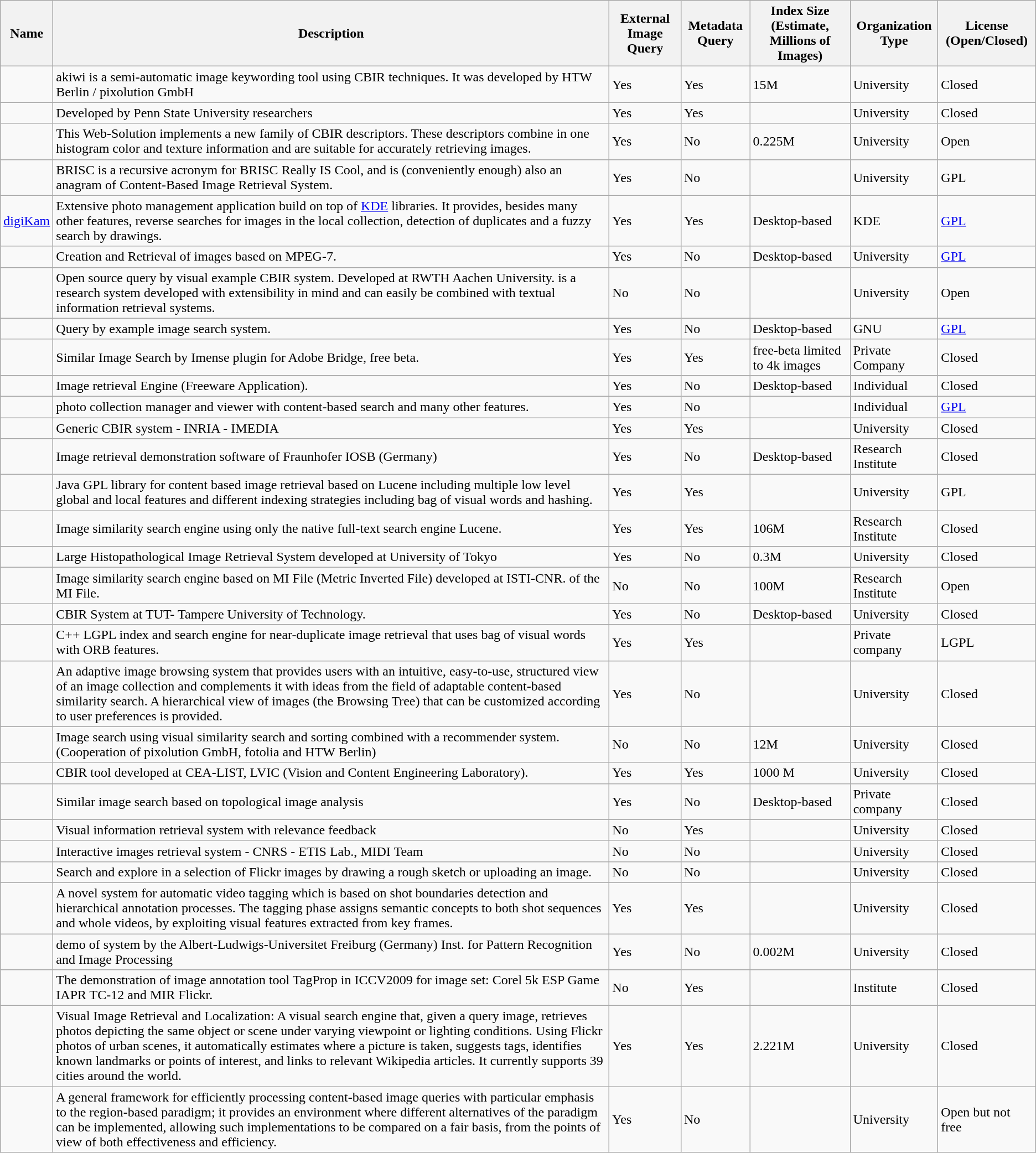<table class="wikitable sortable">
<tr>
<th>Name</th>
<th>Description</th>
<th>External Image Query</th>
<th>Metadata Query</th>
<th>Index Size (Estimate, Millions of Images)</th>
<th>Organization Type</th>
<th>License (Open/Closed)</th>
</tr>
<tr>
<td></td>
<td>akiwi is a semi-automatic image keywording tool using CBIR techniques. It was developed by HTW Berlin / pixolution GmbH</td>
<td>Yes</td>
<td>Yes</td>
<td>15M</td>
<td>University</td>
<td>Closed</td>
</tr>
<tr>
<td></td>
<td>Developed by Penn State University researchers</td>
<td>Yes</td>
<td>Yes</td>
<td></td>
<td>University</td>
<td>Closed</td>
</tr>
<tr>
<td></td>
<td>This Web-Solution implements a new family of CBIR descriptors. These descriptors combine in one histogram color and texture information and are suitable for accurately retrieving images.</td>
<td>Yes</td>
<td>No</td>
<td>0.225M</td>
<td>University</td>
<td>Open</td>
</tr>
<tr>
<td></td>
<td>BRISC is a recursive acronym for BRISC Really IS Cool, and is (conveniently enough) also an anagram of Content-Based Image Retrieval System.</td>
<td>Yes</td>
<td>No</td>
<td></td>
<td>University</td>
<td>GPL</td>
</tr>
<tr>
<td><a href='#'>digiKam</a></td>
<td>Extensive photo management application build on top of <a href='#'>KDE</a> libraries. It provides, besides many other features, reverse searches for images in the local collection, detection of duplicates and a fuzzy search by drawings.</td>
<td>Yes</td>
<td>Yes</td>
<td>Desktop-based</td>
<td>KDE</td>
<td><a href='#'>GPL</a></td>
</tr>
<tr>
<td></td>
<td>Creation and Retrieval of images based on MPEG-7.</td>
<td>Yes</td>
<td>No</td>
<td>Desktop-based</td>
<td>University</td>
<td><a href='#'>GPL</a></td>
</tr>
<tr>
<td></td>
<td>Open source query by visual example CBIR system. Developed at RWTH Aachen University.  is a research system developed with extensibility in mind and can easily be combined with textual information retrieval systems.</td>
<td>No</td>
<td>No</td>
<td></td>
<td>University</td>
<td>Open</td>
</tr>
<tr>
<td></td>
<td>Query by example image search system.</td>
<td>Yes</td>
<td>No</td>
<td>Desktop-based</td>
<td>GNU</td>
<td><a href='#'>GPL</a></td>
</tr>
<tr>
<td></td>
<td>Similar Image Search by Imense plugin for Adobe Bridge, free beta.</td>
<td>Yes</td>
<td>Yes</td>
<td>free-beta limited to 4k images</td>
<td>Private Company</td>
<td>Closed</td>
</tr>
<tr>
<td></td>
<td>Image retrieval Engine (Freeware Application).</td>
<td>Yes</td>
<td>No</td>
<td>Desktop-based</td>
<td>Individual</td>
<td>Closed</td>
</tr>
<tr>
<td></td>
<td>photo collection manager and viewer with content-based search and many other features.</td>
<td>Yes</td>
<td>No</td>
<td></td>
<td>Individual</td>
<td><a href='#'>GPL</a></td>
</tr>
<tr>
<td></td>
<td>Generic CBIR system - INRIA - IMEDIA</td>
<td>Yes</td>
<td>Yes</td>
<td></td>
<td>University</td>
<td>Closed</td>
</tr>
<tr>
<td></td>
<td>Image retrieval demonstration software of Fraunhofer IOSB (Germany)</td>
<td>Yes</td>
<td>No</td>
<td>Desktop-based</td>
<td>Research Institute</td>
<td>Closed</td>
</tr>
<tr>
<td></td>
<td>Java GPL library for content based image retrieval based on Lucene including multiple low level global and local features and different indexing strategies including bag of visual words and hashing.</td>
<td>Yes</td>
<td>Yes</td>
<td></td>
<td>University</td>
<td>GPL</td>
</tr>
<tr>
<td></td>
<td>Image similarity search engine using only the native full-text search engine Lucene.</td>
<td>Yes</td>
<td>Yes</td>
<td>106M</td>
<td>Research Institute</td>
<td>Closed</td>
</tr>
<tr>
<td></td>
<td>Large Histopathological Image Retrieval System developed at University of Tokyo</td>
<td>Yes</td>
<td>No</td>
<td>0.3M</td>
<td>University</td>
<td>Closed</td>
</tr>
<tr>
<td></td>
<td>Image similarity search engine based on MI File (Metric Inverted File) developed at ISTI-CNR.  of the MI File.</td>
<td>No</td>
<td>No</td>
<td>100M</td>
<td>Research Institute</td>
<td>Open</td>
</tr>
<tr>
<td></td>
<td>CBIR System at TUT- Tampere University of Technology.</td>
<td>Yes</td>
<td>No</td>
<td>Desktop-based</td>
<td>University</td>
<td>Closed</td>
</tr>
<tr>
<td></td>
<td>C++ LGPL index and search engine for near-duplicate image retrieval that uses bag of visual words with ORB features.</td>
<td>Yes</td>
<td>Yes</td>
<td></td>
<td>Private company</td>
<td>LGPL</td>
</tr>
<tr>
<td></td>
<td>An adaptive image browsing system that provides users with an intuitive, easy-to-use, structured view of an image collection and complements it with ideas from the field of adaptable content-based similarity search. A hierarchical view of images (the Browsing Tree) that can be customized according to user preferences is provided.</td>
<td>Yes</td>
<td>No</td>
<td></td>
<td>University</td>
<td>Closed</td>
</tr>
<tr>
<td></td>
<td>Image search using visual similarity search and sorting combined with a recommender system. (Cooperation of pixolution GmbH, fotolia and HTW Berlin)</td>
<td>No</td>
<td>No</td>
<td>12M</td>
<td>University</td>
<td>Closed</td>
</tr>
<tr>
<td></td>
<td>CBIR tool developed at CEA-LIST, LVIC (Vision and Content Engineering Laboratory).</td>
<td>Yes</td>
<td>Yes</td>
<td>1000 M</td>
<td>University</td>
<td>Closed</td>
</tr>
<tr>
<td></td>
<td>Similar image search based on topological image analysis</td>
<td>Yes</td>
<td>No</td>
<td>Desktop-based</td>
<td>Private company</td>
<td>Closed</td>
</tr>
<tr>
<td></td>
<td>Visual information retrieval system with relevance feedback</td>
<td>No</td>
<td>Yes</td>
<td></td>
<td>University</td>
<td>Closed</td>
</tr>
<tr>
<td></td>
<td>Interactive images retrieval system - CNRS - ETIS Lab., MIDI Team</td>
<td>No</td>
<td>No</td>
<td></td>
<td>University</td>
<td>Closed</td>
</tr>
<tr>
<td></td>
<td>Search and explore in a selection of Flickr images by drawing a rough sketch or uploading an image.</td>
<td>No</td>
<td>No</td>
<td></td>
<td>University</td>
<td>Closed</td>
</tr>
<tr>
<td></td>
<td>A novel system for automatic video tagging which is based on shot boundaries detection and hierarchical annotation processes. The tagging phase assigns semantic concepts to both shot sequences and whole videos, by exploiting visual features extracted from key frames.</td>
<td>Yes</td>
<td>Yes</td>
<td></td>
<td>University</td>
<td>Closed</td>
</tr>
<tr>
<td></td>
<td>demo of system by the Albert-Ludwigs-Universitet Freiburg (Germany) Inst. for Pattern Recognition and Image Processing</td>
<td>Yes</td>
<td>No</td>
<td>0.002M</td>
<td>University</td>
<td>Closed</td>
</tr>
<tr>
<td></td>
<td>The demonstration of image annotation tool TagProp in ICCV2009 for image set: Corel 5k ESP Game IAPR TC-12 and MIR Flickr.</td>
<td>No</td>
<td>Yes</td>
<td></td>
<td>Institute</td>
<td>Closed</td>
</tr>
<tr>
<td></td>
<td>Visual Image Retrieval and Localization: A visual search engine that, given a query image, retrieves photos depicting the same object or scene under varying viewpoint or lighting conditions. Using Flickr photos of urban scenes, it automatically estimates where a picture is taken, suggests tags, identifies known landmarks or points of interest, and links to relevant Wikipedia articles. It currently supports 39 cities around the world.</td>
<td>Yes</td>
<td>Yes</td>
<td>2.221M</td>
<td>University</td>
<td>Closed</td>
</tr>
<tr>
<td></td>
<td>A general framework for efficiently processing content-based image queries with particular emphasis to the region-based paradigm; it provides an environment where different alternatives of the paradigm can be implemented, allowing such implementations to be compared on a fair basis, from the points of view of both effectiveness and efficiency.</td>
<td>Yes</td>
<td>No</td>
<td></td>
<td>University</td>
<td>Open but not free</td>
</tr>
</table>
